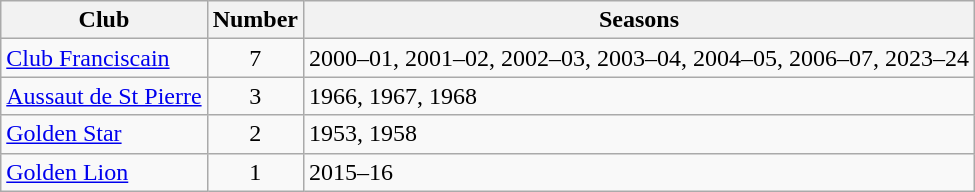<table class="wikitable sortable">
<tr>
<th>Club</th>
<th>Number</th>
<th>Seasons</th>
</tr>
<tr>
<td><a href='#'>Club Franciscain</a></td>
<td style="text-align:center">7</td>
<td>2000–01, 2001–02, 2002–03, 2003–04, 2004–05, 2006–07, 2023–24</td>
</tr>
<tr>
<td><a href='#'>Aussaut de St Pierre</a></td>
<td style="text-align:center">3</td>
<td>1966, 1967, 1968</td>
</tr>
<tr>
<td><a href='#'>Golden Star</a></td>
<td style="text-align:center">2</td>
<td>1953, 1958</td>
</tr>
<tr>
<td><a href='#'>Golden Lion</a></td>
<td style="text-align:center">1</td>
<td>2015–16</td>
</tr>
</table>
